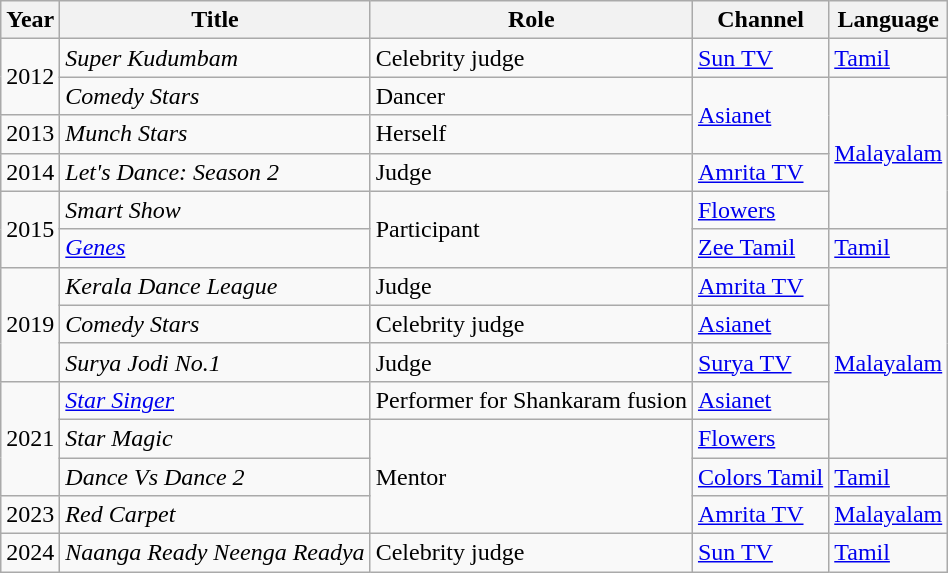<table class="wikitable">
<tr>
<th>Year</th>
<th>Title</th>
<th>Role</th>
<th>Channel</th>
<th>Language</th>
</tr>
<tr>
<td rowspan="2">2012</td>
<td><em>Super Kudumbam</em></td>
<td>Celebrity judge</td>
<td><a href='#'>Sun TV</a></td>
<td><a href='#'>Tamil</a></td>
</tr>
<tr>
<td><em>Comedy Stars</em></td>
<td>Dancer</td>
<td rowspan="2"><a href='#'>Asianet</a></td>
<td rowspan="4"><a href='#'>Malayalam</a></td>
</tr>
<tr>
<td>2013</td>
<td><em>Munch Stars</em></td>
<td>Herself</td>
</tr>
<tr>
<td>2014</td>
<td><em>Let's Dance: Season 2</em></td>
<td>Judge</td>
<td><a href='#'>Amrita TV</a></td>
</tr>
<tr>
<td rowspan="2">2015</td>
<td><em>Smart Show</em></td>
<td rowspan="2">Participant</td>
<td><a href='#'>Flowers</a></td>
</tr>
<tr>
<td><em><a href='#'>Genes</a></em></td>
<td><a href='#'>Zee Tamil</a></td>
<td><a href='#'>Tamil</a></td>
</tr>
<tr>
<td rowspan="3">2019</td>
<td><em>Kerala Dance League</em></td>
<td>Judge</td>
<td><a href='#'>Amrita TV</a></td>
<td rowspan="5"><a href='#'>Malayalam</a></td>
</tr>
<tr>
<td><em>Comedy Stars</em></td>
<td>Celebrity judge</td>
<td><a href='#'>Asianet</a></td>
</tr>
<tr>
<td><em>Surya Jodi No.1</em></td>
<td>Judge</td>
<td><a href='#'>Surya TV</a></td>
</tr>
<tr>
<td rowspan="3">2021</td>
<td><em><a href='#'>Star Singer</a></em></td>
<td>Performer for Shankaram fusion</td>
<td><a href='#'>Asianet</a></td>
</tr>
<tr>
<td><em>Star Magic</em></td>
<td rowspan="3">Mentor</td>
<td><a href='#'>Flowers</a></td>
</tr>
<tr>
<td><em>Dance Vs Dance 2</em></td>
<td><a href='#'>Colors Tamil</a></td>
<td><a href='#'>Tamil</a></td>
</tr>
<tr>
<td>2023</td>
<td><em>Red Carpet</em></td>
<td><a href='#'>Amrita TV</a></td>
<td><a href='#'>Malayalam</a></td>
</tr>
<tr>
<td>2024</td>
<td><em>Naanga Ready Neenga Readya</em></td>
<td>Celebrity judge</td>
<td><a href='#'>Sun TV</a></td>
<td><a href='#'>Tamil</a></td>
</tr>
</table>
